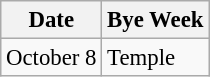<table class="wikitable" style="font-size:95%;">
<tr>
<th>Date</th>
<th colspan="3">Bye Week</th>
</tr>
<tr>
<td>October 8</td>
<td>Temple</td>
</tr>
</table>
